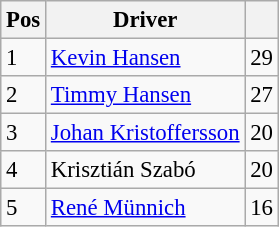<table class="wikitable" style="font-size: 95%;">
<tr>
<th>Pos</th>
<th>Driver</th>
<th></th>
</tr>
<tr>
<td>1</td>
<td> <a href='#'>Kevin Hansen</a></td>
<td align="right">29</td>
</tr>
<tr>
<td>2</td>
<td> <a href='#'>Timmy Hansen</a></td>
<td align="right">27</td>
</tr>
<tr>
<td>3</td>
<td> <a href='#'>Johan Kristoffersson</a></td>
<td align="right">20</td>
</tr>
<tr>
<td>4</td>
<td> Krisztián Szabó</td>
<td align="right">20</td>
</tr>
<tr>
<td>5</td>
<td> <a href='#'>René Münnich</a></td>
<td align="right">16</td>
</tr>
</table>
